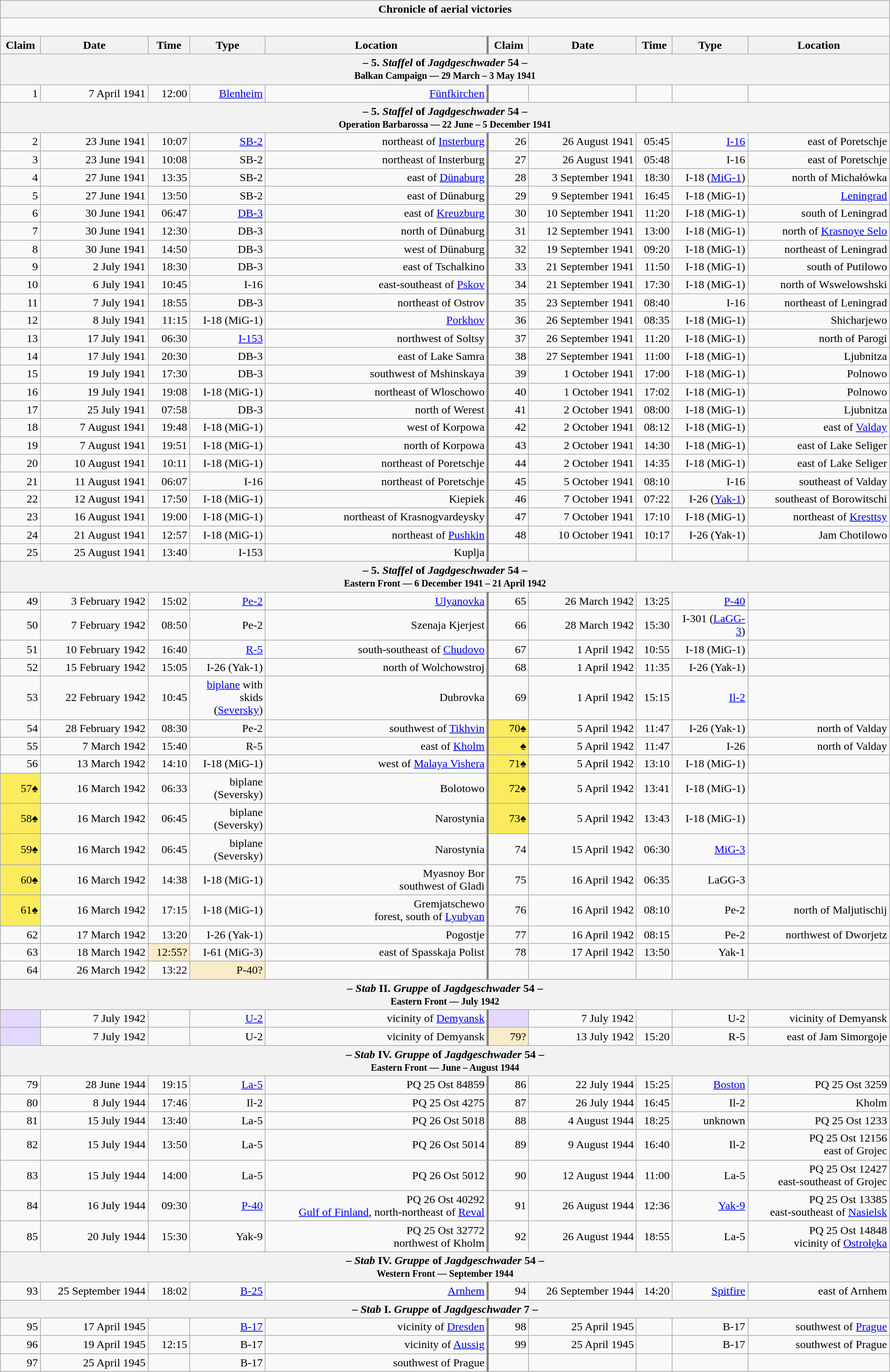<table class="wikitable plainrowheaders collapsible" style="margin-left: auto; margin-right: auto; border: none; text-align:right; width: 100%;">
<tr>
<th colspan="10">Chronicle of aerial victories</th>
</tr>
<tr>
<td colspan="10" style="text-align: left;"><br>

</td>
</tr>
<tr>
<th scope="col">Claim</th>
<th scope="col">Date</th>
<th scope="col">Time</th>
<th scope="col" width="100px">Type</th>
<th scope="col">Location</th>
<th scope="col" style="border-left: 3px solid grey;">Claim</th>
<th scope="col">Date</th>
<th scope="col">Time</th>
<th scope="col" width="100px">Type</th>
<th scope="col">Location</th>
</tr>
<tr>
<th colspan="10">– 5. <em>Staffel</em> of <em>Jagdgeschwader</em> 54 –<br><small>Balkan Campaign — 29 March – 3 May 1941</small></th>
</tr>
<tr>
<td>1</td>
<td>7 April 1941</td>
<td>12:00</td>
<td><a href='#'>Blenheim</a></td>
<td><a href='#'>Fünfkirchen</a></td>
<td style="border-left: 3px solid grey;"></td>
<td></td>
<td></td>
<td></td>
<td></td>
</tr>
<tr>
<th colspan="10">– 5. <em>Staffel</em> of <em>Jagdgeschwader</em> 54 –<br><small>Operation Barbarossa — 22 June – 5 December 1941</small></th>
</tr>
<tr>
<td>2</td>
<td>23 June 1941</td>
<td>10:07</td>
<td><a href='#'>SB-2</a></td>
<td>northeast of <a href='#'>Insterburg</a></td>
<td style="border-left: 3px solid grey;">26</td>
<td>26 August 1941</td>
<td>05:45</td>
<td><a href='#'>I-16</a></td>
<td>east of Poretschje</td>
</tr>
<tr>
<td>3</td>
<td>23 June 1941</td>
<td>10:08</td>
<td>SB-2</td>
<td>northeast of Insterburg</td>
<td style="border-left: 3px solid grey;">27</td>
<td>26 August 1941</td>
<td>05:48</td>
<td>I-16</td>
<td>east of Poretschje</td>
</tr>
<tr>
<td>4</td>
<td>27 June 1941</td>
<td>13:35</td>
<td>SB-2</td>
<td>east of <a href='#'>Dünaburg</a></td>
<td style="border-left: 3px solid grey;">28</td>
<td>3 September 1941</td>
<td>18:30</td>
<td>I-18 (<a href='#'>MiG-1</a>)</td>
<td>north of Michałówka</td>
</tr>
<tr>
<td>5</td>
<td>27 June 1941</td>
<td>13:50</td>
<td>SB-2</td>
<td>east of Dünaburg</td>
<td style="border-left: 3px solid grey;">29</td>
<td>9 September 1941</td>
<td>16:45</td>
<td>I-18 (MiG-1)</td>
<td><a href='#'>Leningrad</a></td>
</tr>
<tr>
<td>6</td>
<td>30 June 1941</td>
<td>06:47</td>
<td><a href='#'>DB-3</a></td>
<td>east of <a href='#'>Kreuzburg</a></td>
<td style="border-left: 3px solid grey;">30</td>
<td>10 September 1941</td>
<td>11:20</td>
<td>I-18 (MiG-1)</td>
<td>south of Leningrad</td>
</tr>
<tr>
<td>7</td>
<td>30 June 1941</td>
<td>12:30</td>
<td>DB-3</td>
<td>north of Dünaburg</td>
<td style="border-left: 3px solid grey;">31</td>
<td>12 September 1941</td>
<td>13:00</td>
<td>I-18 (MiG-1)</td>
<td>north of <a href='#'>Krasnoye Selo</a></td>
</tr>
<tr>
<td>8</td>
<td>30 June 1941</td>
<td>14:50</td>
<td>DB-3</td>
<td>west of Dünaburg</td>
<td style="border-left: 3px solid grey;">32</td>
<td>19 September 1941</td>
<td>09:20</td>
<td>I-18 (MiG-1)</td>
<td>northeast of Leningrad</td>
</tr>
<tr>
<td>9</td>
<td>2 July 1941</td>
<td>18:30</td>
<td>DB-3</td>
<td>east of Tschalkino</td>
<td style="border-left: 3px solid grey;">33</td>
<td>21 September 1941</td>
<td>11:50</td>
<td>I-18 (MiG-1)</td>
<td>south of Putilowo</td>
</tr>
<tr>
<td>10</td>
<td>6 July 1941</td>
<td>10:45</td>
<td>I-16</td>
<td>east-southeast of <a href='#'>Pskov</a></td>
<td style="border-left: 3px solid grey;">34</td>
<td>21 September 1941</td>
<td>17:30</td>
<td>I-18 (MiG-1)</td>
<td>north of Wswelowshski</td>
</tr>
<tr>
<td>11</td>
<td>7 July 1941</td>
<td>18:55</td>
<td>DB-3</td>
<td>northeast of Ostrov</td>
<td style="border-left: 3px solid grey;">35</td>
<td>23 September 1941</td>
<td>08:40</td>
<td>I-16</td>
<td>northeast of Leningrad</td>
</tr>
<tr>
<td>12</td>
<td>8 July 1941</td>
<td>11:15</td>
<td>I-18 (MiG-1)</td>
<td><a href='#'>Porkhov</a></td>
<td style="border-left: 3px solid grey;">36</td>
<td>26 September 1941</td>
<td>08:35</td>
<td>I-18 (MiG-1)</td>
<td>Shicharjewo</td>
</tr>
<tr>
<td>13</td>
<td>17 July 1941</td>
<td>06:30</td>
<td><a href='#'>I-153</a></td>
<td>northwest of Soltsy</td>
<td style="border-left: 3px solid grey;">37</td>
<td>26 September 1941</td>
<td>11:20</td>
<td>I-18 (MiG-1)</td>
<td>north of Parogi</td>
</tr>
<tr>
<td>14</td>
<td>17 July 1941</td>
<td>20:30</td>
<td>DB-3</td>
<td>east of Lake Samra</td>
<td style="border-left: 3px solid grey;">38</td>
<td>27 September 1941</td>
<td>11:00</td>
<td>I-18 (MiG-1)</td>
<td>Ljubnitza</td>
</tr>
<tr>
<td>15</td>
<td>19 July 1941</td>
<td>17:30</td>
<td>DB-3</td>
<td>southwest of Mshinskaya</td>
<td style="border-left: 3px solid grey;">39</td>
<td>1 October 1941</td>
<td>17:00</td>
<td>I-18 (MiG-1)</td>
<td>Polnowo</td>
</tr>
<tr>
<td>16</td>
<td>19 July 1941</td>
<td>19:08</td>
<td>I-18 (MiG-1)</td>
<td>northeast of Wloschowo</td>
<td style="border-left: 3px solid grey;">40</td>
<td>1 October 1941</td>
<td>17:02</td>
<td>I-18 (MiG-1)</td>
<td>Polnowo</td>
</tr>
<tr>
<td>17</td>
<td>25 July 1941</td>
<td>07:58</td>
<td>DB-3</td>
<td>north of Werest</td>
<td style="border-left: 3px solid grey;">41</td>
<td>2 October 1941</td>
<td>08:00</td>
<td>I-18 (MiG-1)</td>
<td>Ljubnitza</td>
</tr>
<tr>
<td>18</td>
<td>7 August 1941</td>
<td>19:48</td>
<td>I-18 (MiG-1)</td>
<td>west of Korpowa</td>
<td style="border-left: 3px solid grey;">42</td>
<td>2 October 1941</td>
<td>08:12</td>
<td>I-18 (MiG-1)</td>
<td>east of <a href='#'>Valday</a></td>
</tr>
<tr>
<td>19</td>
<td>7 August 1941</td>
<td>19:51</td>
<td>I-18 (MiG-1)</td>
<td>north of Korpowa</td>
<td style="border-left: 3px solid grey;">43</td>
<td>2 October 1941</td>
<td>14:30</td>
<td>I-18 (MiG-1)</td>
<td>east of Lake Seliger</td>
</tr>
<tr>
<td>20</td>
<td>10 August 1941</td>
<td>10:11</td>
<td>I-18 (MiG-1)</td>
<td>northeast of Poretschje</td>
<td style="border-left: 3px solid grey;">44</td>
<td>2 October 1941</td>
<td>14:35</td>
<td>I-18 (MiG-1)</td>
<td>east of Lake Seliger</td>
</tr>
<tr>
<td>21</td>
<td>11 August 1941</td>
<td>06:07</td>
<td>I-16</td>
<td>northeast of Poretschje</td>
<td style="border-left: 3px solid grey;">45</td>
<td>5 October 1941</td>
<td>08:10</td>
<td>I-16</td>
<td>southeast of Valday</td>
</tr>
<tr>
<td>22</td>
<td>12 August 1941</td>
<td>17:50</td>
<td>I-18 (MiG-1)</td>
<td>Kiepiek</td>
<td style="border-left: 3px solid grey;">46</td>
<td>7 October 1941</td>
<td>07:22</td>
<td>I-26 (<a href='#'>Yak-1</a>)</td>
<td>southeast of Borowitschi</td>
</tr>
<tr>
<td>23</td>
<td>16 August 1941</td>
<td>19:00</td>
<td>I-18 (MiG-1)</td>
<td>northeast of Krasnogvardeysky</td>
<td style="border-left: 3px solid grey;">47</td>
<td>7 October 1941</td>
<td>17:10</td>
<td>I-18 (MiG-1)</td>
<td>northeast of <a href='#'>Kresttsy</a></td>
</tr>
<tr>
<td>24</td>
<td>21 August 1941</td>
<td>12:57</td>
<td>I-18 (MiG-1)</td>
<td>northeast of <a href='#'>Pushkin</a></td>
<td style="border-left: 3px solid grey;">48</td>
<td>10 October 1941</td>
<td>10:17</td>
<td>I-26 (Yak-1)</td>
<td>Jam Chotilowo</td>
</tr>
<tr>
<td>25</td>
<td>25 August 1941</td>
<td>13:40</td>
<td>I-153</td>
<td>Kuplja</td>
<td style="border-left: 3px solid grey;"></td>
<td></td>
<td></td>
<td></td>
<td></td>
</tr>
<tr>
<th colspan="14">– 5. <em>Staffel</em> of <em>Jagdgeschwader</em> 54 –<br><small>Eastern Front — 6 December 1941 – 21 April 1942</small></th>
</tr>
<tr>
<td>49</td>
<td>3 February 1942</td>
<td>15:02</td>
<td><a href='#'>Pe-2</a></td>
<td><a href='#'>Ulyanovka</a></td>
<td style="border-left: 3px solid grey;">65</td>
<td>26 March 1942</td>
<td>13:25</td>
<td><a href='#'>P-40</a></td>
<td></td>
</tr>
<tr>
<td>50</td>
<td>7 February 1942</td>
<td>08:50</td>
<td>Pe-2</td>
<td>Szenaja Kjerjest</td>
<td style="border-left: 3px solid grey;">66</td>
<td>28 March 1942</td>
<td>15:30</td>
<td>I-301 (<a href='#'>LaGG-3</a>)</td>
<td></td>
</tr>
<tr>
<td>51</td>
<td>10 February 1942</td>
<td>16:40</td>
<td><a href='#'>R-5</a></td>
<td>south-southeast of <a href='#'>Chudovo</a></td>
<td style="border-left: 3px solid grey;">67</td>
<td>1 April 1942</td>
<td>10:55</td>
<td>I-18 (MiG-1)</td>
<td></td>
</tr>
<tr>
<td>52</td>
<td>15 February 1942</td>
<td>15:05</td>
<td>I-26 (Yak-1)</td>
<td>north of Wolchowstroj</td>
<td style="border-left: 3px solid grey;">68</td>
<td>1 April 1942</td>
<td>11:35</td>
<td>I-26 (Yak-1)</td>
<td></td>
</tr>
<tr>
<td>53</td>
<td>22 February 1942</td>
<td>10:45</td>
<td><a href='#'>biplane</a> with skids (<a href='#'>Seversky</a>)</td>
<td>Dubrovka</td>
<td style="border-left: 3px solid grey;">69</td>
<td>1 April 1942</td>
<td>15:15</td>
<td><a href='#'>Il-2</a></td>
<td></td>
</tr>
<tr>
<td>54</td>
<td>28 February 1942</td>
<td>08:30</td>
<td>Pe-2</td>
<td>southwest of <a href='#'>Tikhvin</a></td>
<td style="border-left: 3px solid grey; background:#fbec5d;">70♠</td>
<td>5 April 1942</td>
<td>11:47</td>
<td>I-26 (Yak-1)</td>
<td> north of Valday</td>
</tr>
<tr>
<td>55</td>
<td>7 March 1942</td>
<td>15:40</td>
<td>R-5</td>
<td>east of <a href='#'>Kholm</a></td>
<td style="border-left: 3px solid grey; background:#fbec5d;">♠</td>
<td>5 April 1942</td>
<td>11:47</td>
<td>I-26</td>
<td> north of Valday</td>
</tr>
<tr>
<td>56</td>
<td>13 March 1942</td>
<td>14:10</td>
<td>I-18 (MiG-1)</td>
<td>west of <a href='#'>Malaya Vishera</a></td>
<td style="border-left: 3px solid grey; background:#fbec5d;">71♠</td>
<td>5 April 1942</td>
<td>13:10</td>
<td>I-18 (MiG-1)</td>
<td></td>
</tr>
<tr>
<td style="background:#fbec5d;">57♠</td>
<td>16 March 1942</td>
<td>06:33</td>
<td>biplane (Seversky)</td>
<td>Bolotowo</td>
<td style="border-left: 3px solid grey; background:#fbec5d;">72♠</td>
<td>5 April 1942</td>
<td>13:41</td>
<td>I-18 (MiG-1)</td>
<td></td>
</tr>
<tr>
<td style="background:#fbec5d;">58♠</td>
<td>16 March 1942</td>
<td>06:45</td>
<td>biplane (Seversky)</td>
<td>Narostynia</td>
<td style="border-left: 3px solid grey; background:#fbec5d;">73♠</td>
<td>5 April 1942</td>
<td>13:43</td>
<td>I-18 (MiG-1)</td>
<td></td>
</tr>
<tr>
<td style="background:#fbec5d;">59♠</td>
<td>16 March 1942</td>
<td>06:45</td>
<td>biplane (Seversky)</td>
<td>Narostynia</td>
<td style="border-left: 3px solid grey;">74</td>
<td>15 April 1942</td>
<td>06:30</td>
<td><a href='#'>MiG-3</a></td>
<td></td>
</tr>
<tr>
<td style="background:#fbec5d;">60♠</td>
<td>16 March 1942</td>
<td>14:38</td>
<td>I-18 (MiG-1)</td>
<td>Myasnoy Bor<br>southwest of Gladi</td>
<td style="border-left: 3px solid grey;">75</td>
<td>16 April 1942</td>
<td>06:35</td>
<td>LaGG-3</td>
<td></td>
</tr>
<tr>
<td style="background:#fbec5d;">61♠</td>
<td>16 March 1942</td>
<td>17:15</td>
<td>I-18 (MiG-1)</td>
<td>Gremjatschewo<br>forest, south of <a href='#'>Lyubyan</a></td>
<td style="border-left: 3px solid grey;">76</td>
<td>16 April 1942</td>
<td>08:10</td>
<td>Pe-2</td>
<td>north of Maljutischij</td>
</tr>
<tr>
<td>62</td>
<td>17 March 1942</td>
<td>13:20</td>
<td>I-26 (Yak-1)</td>
<td>Pogostje</td>
<td style="border-left: 3px solid grey;">77</td>
<td>16 April 1942</td>
<td>08:15</td>
<td>Pe-2</td>
<td> northwest of Dworjetz</td>
</tr>
<tr>
<td>63</td>
<td>18 March 1942</td>
<td style="background:#faecc8">12:55?</td>
<td>I-61 (MiG-3)</td>
<td>east of Spasskaja Polist</td>
<td style="border-left: 3px solid grey;">78</td>
<td>17 April 1942</td>
<td>13:50</td>
<td>Yak-1</td>
<td></td>
</tr>
<tr>
<td>64</td>
<td>26 March 1942</td>
<td>13:22</td>
<td style="background:#faecc8">P-40?</td>
<td></td>
<td style="border-left: 3px solid grey;"></td>
<td></td>
<td></td>
<td></td>
<td></td>
</tr>
<tr>
<th colspan="14">– <em>Stab</em> II. <em>Gruppe</em> of <em>Jagdgeschwader</em> 54 –<br><small>Eastern Front — July 1942</small></th>
</tr>
<tr>
<td style="background:#e3d9ff;"></td>
<td>7 July 1942</td>
<td></td>
<td><a href='#'>U-2</a></td>
<td>vicinity of <a href='#'>Demyansk</a></td>
<td style="border-left: 3px solid grey; background:#e3d9ff;"></td>
<td>7 July 1942</td>
<td></td>
<td>U-2</td>
<td>vicinity of Demyansk</td>
</tr>
<tr>
<td style="background:#e3d9ff;"></td>
<td>7 July 1942</td>
<td></td>
<td>U-2</td>
<td>vicinity of Demyansk</td>
<td style="border-left: 3px solid grey; background:#faecc8">79?</td>
<td>13 July 1942</td>
<td>15:20</td>
<td>R-5</td>
<td>east of Jam Simorgoje</td>
</tr>
<tr>
<th colspan="14">– <em>Stab</em> IV. <em>Gruppe</em> of <em>Jagdgeschwader</em> 54 –<br><small>Eastern Front — June – August 1944</small></th>
</tr>
<tr>
<td>79</td>
<td>28 June 1944</td>
<td>19:15</td>
<td><a href='#'>La-5</a></td>
<td>PQ 25 Ost 84859</td>
<td style="border-left: 3px solid grey;">86</td>
<td>22 July 1944</td>
<td>15:25</td>
<td><a href='#'>Boston</a></td>
<td>PQ 25 Ost 3259</td>
</tr>
<tr>
<td>80</td>
<td>8 July 1944</td>
<td>17:46</td>
<td>Il-2</td>
<td>PQ 25 Ost 4275</td>
<td style="border-left: 3px solid grey;">87</td>
<td>26 July 1944</td>
<td>16:45</td>
<td>Il-2</td>
<td>Kholm</td>
</tr>
<tr>
<td>81</td>
<td>15 July 1944</td>
<td>13:40</td>
<td>La-5</td>
<td>PQ 26 Ost 5018</td>
<td style="border-left: 3px solid grey;">88</td>
<td>4 August 1944</td>
<td>18:25</td>
<td>unknown</td>
<td>PQ 25 Ost 1233</td>
</tr>
<tr>
<td>82</td>
<td>15 July 1944</td>
<td>13:50</td>
<td>La-5</td>
<td>PQ 26 Ost 5014</td>
<td style="border-left: 3px solid grey;">89</td>
<td>9 August 1944</td>
<td>16:40</td>
<td>Il-2</td>
<td>PQ 25 Ost 12156<br> east of Grojec</td>
</tr>
<tr>
<td>83</td>
<td>15 July 1944</td>
<td>14:00</td>
<td>La-5</td>
<td>PQ 26 Ost 5012</td>
<td style="border-left: 3px solid grey;">90</td>
<td>12 August 1944</td>
<td>11:00</td>
<td>La-5</td>
<td>PQ 25 Ost 12427<br> east-southeast of Grojec</td>
</tr>
<tr>
<td>84</td>
<td>16 July 1944</td>
<td>09:30</td>
<td><a href='#'>P-40</a></td>
<td>PQ 26 Ost 40292<br><a href='#'>Gulf of Finland</a>, north-northeast of <a href='#'>Reval</a></td>
<td style="border-left: 3px solid grey;">91</td>
<td>26 August 1944</td>
<td>12:36</td>
<td><a href='#'>Yak-9</a></td>
<td>PQ 25 Ost 13385<br> east-southeast of <a href='#'>Nasielsk</a></td>
</tr>
<tr>
<td>85</td>
<td>20 July 1944</td>
<td>15:30</td>
<td>Yak-9</td>
<td>PQ 25 Ost 32772<br> northwest of Kholm</td>
<td style="border-left: 3px solid grey;">92</td>
<td>26 August 1944</td>
<td>18:55</td>
<td>La-5</td>
<td>PQ 25 Ost 14848<br>vicinity of <a href='#'>Ostrołęka</a></td>
</tr>
<tr>
<th colspan="14">– <em>Stab</em> IV. <em>Gruppe</em> of <em>Jagdgeschwader</em> 54 –<br><small>Western Front — September 1944</small></th>
</tr>
<tr>
<td>93</td>
<td>25 September 1944</td>
<td>18:02</td>
<td><a href='#'>B-25</a></td>
<td><a href='#'>Arnhem</a></td>
<td style="border-left: 3px solid grey;">94</td>
<td>26 September 1944</td>
<td>14:20</td>
<td><a href='#'>Spitfire</a></td>
<td>east of Arnhem</td>
</tr>
<tr>
<th colspan="10">– <em>Stab</em> I. <em>Gruppe</em> of <em>Jagdgeschwader</em> 7 –</th>
</tr>
<tr>
<td>95</td>
<td>17 April 1945</td>
<td></td>
<td><a href='#'>B-17</a></td>
<td>vicinity of <a href='#'>Dresden</a></td>
<td style="border-left: 3px solid grey;">98</td>
<td>25 April 1945</td>
<td></td>
<td>B-17</td>
<td>southwest of <a href='#'>Prague</a></td>
</tr>
<tr>
<td>96</td>
<td>19 April 1945</td>
<td>12:15</td>
<td>B-17</td>
<td>vicinity of <a href='#'>Aussig</a></td>
<td style="border-left: 3px solid grey;">99</td>
<td>25 April 1945</td>
<td></td>
<td>B-17</td>
<td>southwest of Prague</td>
</tr>
<tr>
<td>97</td>
<td>25 April 1945</td>
<td></td>
<td>B-17</td>
<td>southwest of Prague</td>
<td style="border-left: 3px solid grey;"></td>
<td></td>
<td></td>
<td></td>
<td></td>
</tr>
</table>
